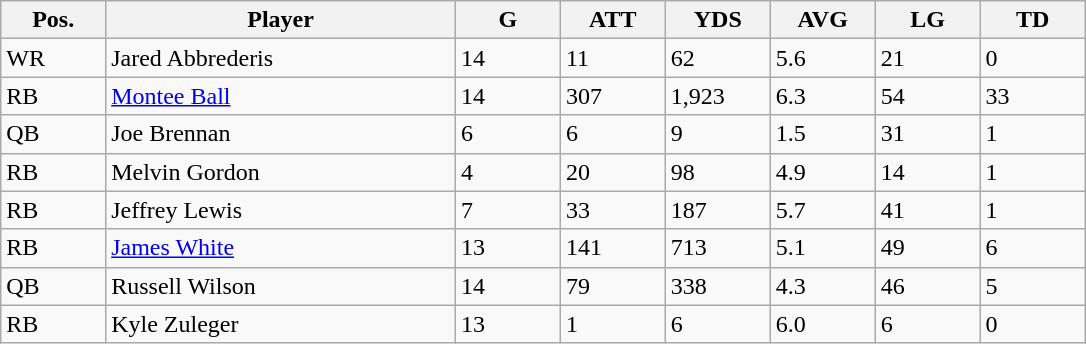<table class="wikitable sortable">
<tr>
<th bgcolor="#DDDDFF" width="6%">Pos.</th>
<th bgcolor="#DDDDFF" width="20%">Player</th>
<th bgcolor="#DDDDFF" width="6%">G</th>
<th bgcolor="#DDDDFF" width="6%">ATT</th>
<th bgcolor="#DDDDFF" width="6%">YDS</th>
<th bgcolor="#DDDDFF" width="6%">AVG</th>
<th bgcolor="#DDDDFF" width="6%">LG</th>
<th bgcolor="#DDDDFF" width="6%">TD</th>
</tr>
<tr>
<td>WR</td>
<td>Jared Abbrederis</td>
<td>14</td>
<td>11</td>
<td>62</td>
<td>5.6</td>
<td>21</td>
<td>0</td>
</tr>
<tr>
<td>RB</td>
<td><a href='#'>Montee Ball</a></td>
<td>14</td>
<td>307</td>
<td>1,923</td>
<td>6.3</td>
<td>54</td>
<td>33</td>
</tr>
<tr>
<td>QB</td>
<td>Joe Brennan</td>
<td>6</td>
<td>6</td>
<td>9</td>
<td>1.5</td>
<td>31</td>
<td>1</td>
</tr>
<tr>
<td>RB</td>
<td>Melvin Gordon</td>
<td>4</td>
<td>20</td>
<td>98</td>
<td>4.9</td>
<td>14</td>
<td>1</td>
</tr>
<tr>
<td>RB</td>
<td>Jeffrey Lewis</td>
<td>7</td>
<td>33</td>
<td>187</td>
<td>5.7</td>
<td>41</td>
<td>1</td>
</tr>
<tr>
<td>RB</td>
<td><a href='#'>James White</a></td>
<td>13</td>
<td>141</td>
<td>713</td>
<td>5.1</td>
<td>49</td>
<td>6</td>
</tr>
<tr>
<td>QB</td>
<td>Russell Wilson</td>
<td>14</td>
<td>79</td>
<td>338</td>
<td>4.3</td>
<td>46</td>
<td>5</td>
</tr>
<tr>
<td>RB</td>
<td>Kyle Zuleger</td>
<td>13</td>
<td>1</td>
<td>6</td>
<td>6.0</td>
<td>6</td>
<td>0</td>
</tr>
</table>
